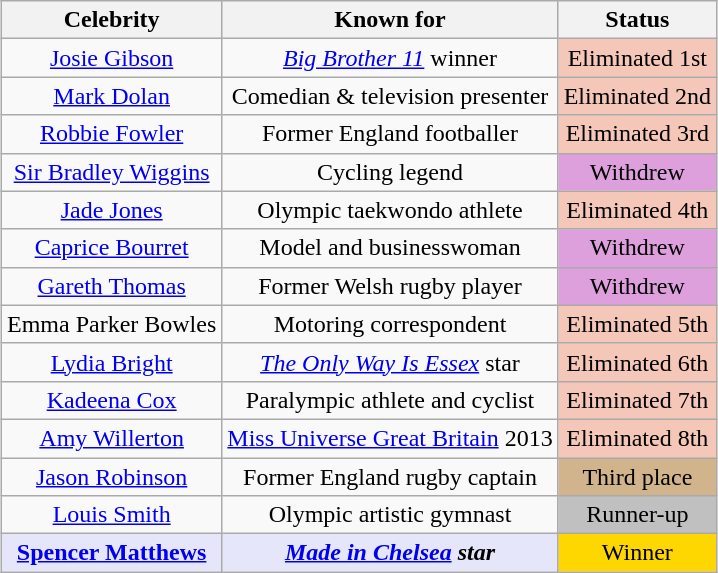<table class="wikitable sortable" style="margin: auto; text-align: center;">
<tr>
<th>Celebrity</th>
<th>Known for</th>
<th>Status</th>
</tr>
<tr>
<td><a href='#'>Josie Gibson</a></td>
<td><em><a href='#'>Big Brother 11</a></em> winner</td>
<td style="background:#f4c7b8;">Eliminated 1st</td>
</tr>
<tr>
<td><a href='#'>Mark Dolan</a></td>
<td>Comedian & television presenter</td>
<td style="background:#f4c7b8;">Eliminated 2nd</td>
</tr>
<tr>
<td><a href='#'>Robbie Fowler</a></td>
<td>Former England footballer</td>
<td style="background:#f4c7b8;">Eliminated 3rd</td>
</tr>
<tr>
<td><a href='#'>Sir Bradley Wiggins</a></td>
<td>Cycling legend</td>
<td bgcolor=plum>Withdrew</td>
</tr>
<tr>
<td><a href='#'>Jade Jones</a></td>
<td>Olympic taekwondo athlete</td>
<td bgcolor=#f4c7b8>Eliminated 4th</td>
</tr>
<tr>
<td><a href='#'>Caprice Bourret</a></td>
<td>Model and businesswoman</td>
<td style="background:plum;">Withdrew</td>
</tr>
<tr>
<td><a href='#'>Gareth Thomas</a></td>
<td>Former Welsh rugby player</td>
<td style="background:plum;">Withdrew</td>
</tr>
<tr>
<td>Emma Parker Bowles</td>
<td>Motoring correspondent</td>
<td bgcolor=#f4c7b8>Eliminated 5th</td>
</tr>
<tr>
<td><a href='#'>Lydia Bright</a></td>
<td><em><a href='#'>The Only Way Is Essex</a></em> star</td>
<td bgcolor=#f4c7b8>Eliminated 6th</td>
</tr>
<tr>
<td><a href='#'>Kadeena Cox</a></td>
<td>Paralympic athlete and cyclist</td>
<td bgcolor=#f4c7b8>Eliminated 7th</td>
</tr>
<tr>
<td><a href='#'>Amy Willerton</a></td>
<td><a href='#'>Miss Universe Great Britain</a> 2013</td>
<td bgcolor=#f4c7b8>Eliminated 8th</td>
</tr>
<tr>
<td><a href='#'>Jason Robinson</a></td>
<td>Former England rugby captain</td>
<td style=background:tan;>Third place</td>
</tr>
<tr>
<td><a href='#'>Louis Smith</a></td>
<td>Olympic artistic gymnast</td>
<td style=background:silver;>Runner-up</td>
</tr>
<tr>
<td style=background:lavender><strong><a href='#'>Spencer Matthews</a></strong></td>
<td style=background:lavender><strong><em><a href='#'>Made in Chelsea</a><em> star<strong></td>
<td style=background:gold;></strong>Winner<strong></td>
</tr>
</table>
